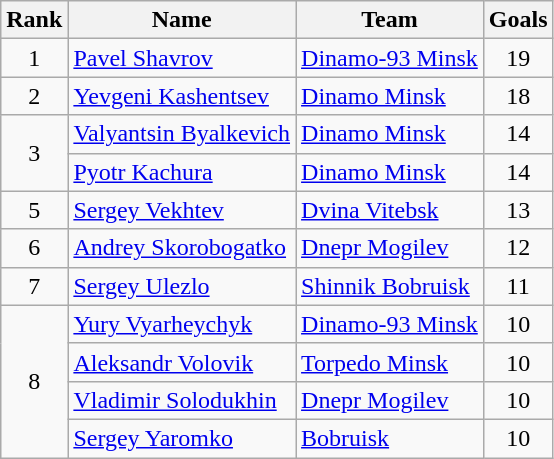<table class="wikitable" style="text-align:left">
<tr>
<th>Rank</th>
<th>Name</th>
<th>Team</th>
<th>Goals</th>
</tr>
<tr>
<td align="center">1</td>
<td>  <a href='#'>Pavel Shavrov</a></td>
<td><a href='#'>Dinamo-93 Minsk</a></td>
<td align="center">19</td>
</tr>
<tr>
<td align="center">2</td>
<td>  <a href='#'>Yevgeni Kashentsev</a></td>
<td><a href='#'>Dinamo Minsk</a></td>
<td align="center">18</td>
</tr>
<tr>
<td align="center" rowspan="2">3</td>
<td>  <a href='#'>Valyantsin Byalkevich</a></td>
<td><a href='#'>Dinamo Minsk</a></td>
<td align="center">14</td>
</tr>
<tr>
<td>  <a href='#'>Pyotr Kachura</a></td>
<td><a href='#'>Dinamo Minsk</a></td>
<td align="center">14</td>
</tr>
<tr>
<td align="center">5</td>
<td>  <a href='#'>Sergey Vekhtev</a></td>
<td><a href='#'>Dvina Vitebsk</a></td>
<td align="center">13</td>
</tr>
<tr>
<td align="center">6</td>
<td>  <a href='#'>Andrey Skorobogatko</a></td>
<td><a href='#'>Dnepr Mogilev</a></td>
<td align="center">12</td>
</tr>
<tr>
<td align="center">7</td>
<td>  <a href='#'>Sergey Ulezlo</a></td>
<td><a href='#'>Shinnik Bobruisk</a></td>
<td align="center">11</td>
</tr>
<tr>
<td align="center" rowspan="4">8</td>
<td>  <a href='#'>Yury Vyarheychyk</a></td>
<td><a href='#'>Dinamo-93 Minsk</a></td>
<td align="center">10</td>
</tr>
<tr>
<td>  <a href='#'>Aleksandr Volovik</a></td>
<td><a href='#'>Torpedo Minsk</a></td>
<td align="center">10</td>
</tr>
<tr>
<td>  <a href='#'>Vladimir Solodukhin</a></td>
<td><a href='#'>Dnepr Mogilev</a></td>
<td align="center">10</td>
</tr>
<tr>
<td>  <a href='#'>Sergey Yaromko</a></td>
<td><a href='#'>Bobruisk</a></td>
<td align="center">10</td>
</tr>
</table>
